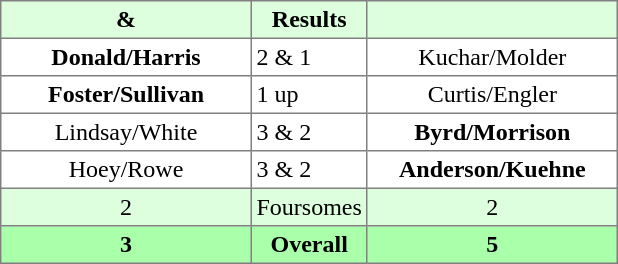<table border="1" cellpadding="3" style="border-collapse:collapse; text-align:center;">
<tr style="background:#ddffdd;">
<th width=160> & </th>
<th>Results</th>
<th width=160></th>
</tr>
<tr>
<td><strong>Donald/Harris</strong></td>
<td align=left> 2 & 1</td>
<td>Kuchar/Molder</td>
</tr>
<tr>
<td><strong>Foster/Sullivan</strong></td>
<td align=left> 1 up</td>
<td>Curtis/Engler</td>
</tr>
<tr>
<td>Lindsay/White</td>
<td align=left> 3 & 2</td>
<td><strong>Byrd/Morrison</strong></td>
</tr>
<tr>
<td>Hoey/Rowe</td>
<td align=left> 3 & 2</td>
<td><strong>Anderson/Kuehne</strong></td>
</tr>
<tr style="background:#ddffdd;">
<td>2</td>
<td>Foursomes</td>
<td>2</td>
</tr>
<tr style="background:#aaffaa;">
<th>3</th>
<th>Overall</th>
<th>5</th>
</tr>
</table>
